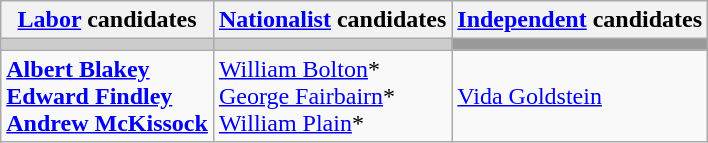<table class="wikitable">
<tr>
<th><a href='#'>Labor</a> candidates</th>
<th><a href='#'>Nationalist</a> candidates</th>
<th><a href='#'>Independent</a> candidates</th>
</tr>
<tr bgcolor="#cccccc">
<td></td>
<td></td>
<td bgcolor="#999999"></td>
</tr>
<tr>
<td><strong><a href='#'>Albert Blakey</a></strong><br><strong><a href='#'>Edward Findley</a></strong><br><strong><a href='#'>Andrew McKissock</a></strong></td>
<td><a href='#'>William Bolton</a>*<br><a href='#'>George Fairbairn</a>*<br><a href='#'>William Plain</a>*</td>
<td><a href='#'>Vida Goldstein</a></td>
</tr>
</table>
